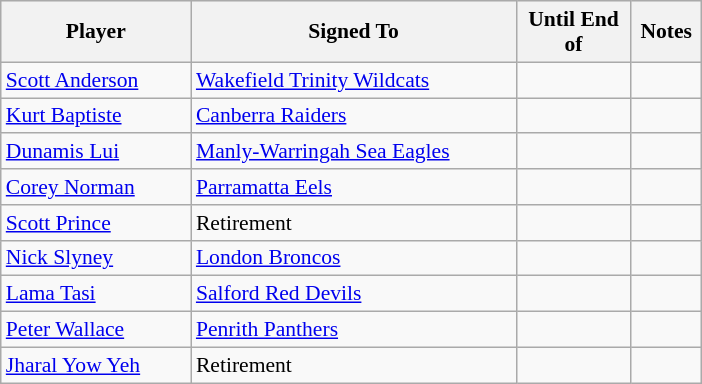<table class="wikitable" style="font-size:90%">
<tr bgcolor="#efefef">
<th width="120">Player</th>
<th width="210">Signed To</th>
<th width="70">Until End of</th>
<th width="40">Notes</th>
</tr>
<tr>
<td><a href='#'>Scott Anderson</a></td>
<td> <a href='#'>Wakefield Trinity Wildcats</a></td>
<td></td>
<td></td>
</tr>
<tr>
<td><a href='#'>Kurt Baptiste</a></td>
<td> <a href='#'>Canberra Raiders</a></td>
<td></td>
<td></td>
</tr>
<tr>
<td><a href='#'>Dunamis Lui</a></td>
<td> <a href='#'>Manly-Warringah Sea Eagles</a></td>
<td></td>
<td></td>
</tr>
<tr>
<td><a href='#'>Corey Norman</a></td>
<td> <a href='#'>Parramatta Eels</a></td>
<td></td>
<td></td>
</tr>
<tr>
<td><a href='#'>Scott Prince</a></td>
<td>Retirement</td>
<td></td>
<td></td>
</tr>
<tr>
<td><a href='#'>Nick Slyney</a></td>
<td> <a href='#'>London Broncos</a></td>
<td></td>
<td></td>
</tr>
<tr>
<td><a href='#'>Lama Tasi</a></td>
<td> <a href='#'>Salford Red Devils</a></td>
<td></td>
<td></td>
</tr>
<tr>
<td><a href='#'>Peter Wallace</a></td>
<td> <a href='#'>Penrith Panthers</a></td>
<td></td>
<td></td>
</tr>
<tr>
<td><a href='#'>Jharal Yow Yeh</a></td>
<td>Retirement</td>
<td></td>
<td></td>
</tr>
</table>
